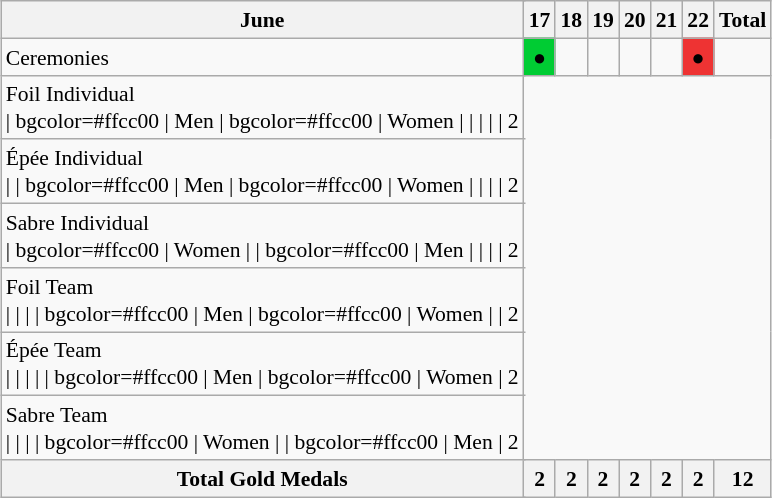<table class="wikitable" style="margin:0.5em auto; font-size:90%; line-height:1.25em;">
<tr>
<th colspan="2">June</th>
<th>17</th>
<th>18</th>
<th>19</th>
<th>20</th>
<th>21</th>
<th>22</th>
<th>Total</th>
</tr>
<tr>
<td colspan="2">Ceremonies</td>
<td bgcolor=#00cc33 align=center>●</td>
<td></td>
<td></td>
<td></td>
<td></td>
<td bgcolor=#ee3333 align=center>●</td>
<td></td>
</tr>
<tr align="center">
<td colspan="2" align="left">Foil Individual<br>| bgcolor=#ffcc00 | Men
| bgcolor=#ffcc00 | Women
|
| 
| 
| 
| 2</td>
</tr>
<tr align="center">
<td colspan="2" align="left">Épée Individual<br>| 
| bgcolor=#ffcc00 | Men
| bgcolor=#ffcc00 | Women
| 
| 
|
| 2</td>
</tr>
<tr align="center">
<td colspan="2" align="left">Sabre Individual<br>| bgcolor=#ffcc00 | Women
|
| bgcolor=#ffcc00 | Men
| 
| 
| 
| 2</td>
</tr>
<tr align="center">
<td colspan="2" align="left">Foil Team<br>| 
|
|
| bgcolor=#ffcc00 | Men
| bgcolor=#ffcc00 | Women
| 
| 2</td>
</tr>
<tr align="center">
<td colspan="2" align="left">Épée Team<br>| 
|
|
| 
| bgcolor=#ffcc00 | Men
| bgcolor=#ffcc00 | Women
| 2</td>
</tr>
<tr align="center">
<td colspan="2" align="left">Sabre Team<br>| 
|
|
| bgcolor=#ffcc00 | Women
| 
| bgcolor=#ffcc00 | Men
| 2</td>
</tr>
<tr>
<th colspan="2">Total Gold Medals</th>
<th>2</th>
<th>2</th>
<th>2</th>
<th>2</th>
<th>2</th>
<th>2</th>
<th>12</th>
</tr>
</table>
